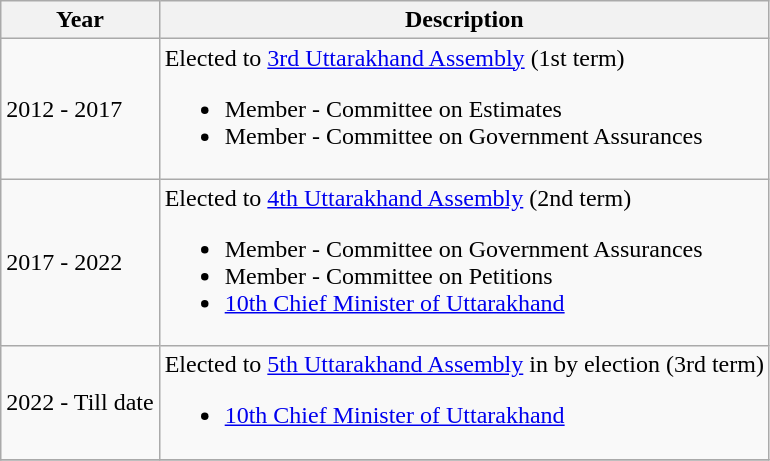<table class="wikitable">
<tr>
<th>Year</th>
<th>Description</th>
</tr>
<tr>
<td>2012 - 2017</td>
<td>Elected to <a href='#'>3rd Uttarakhand Assembly</a> (1st term)<br><ul><li>Member - Committee on Estimates </li><li>Member - Committee on Government Assurances </li></ul></td>
</tr>
<tr>
<td>2017 - 2022</td>
<td>Elected to <a href='#'>4th Uttarakhand Assembly</a> (2nd term)<br><ul><li>Member - Committee on Government Assurances </li><li>Member - Committee on Petitions </li><li><a href='#'>10th Chief Minister of Uttarakhand</a> </li></ul></td>
</tr>
<tr>
<td>2022 - Till date</td>
<td>Elected to <a href='#'>5th Uttarakhand Assembly</a> in by election (3rd term)<br><ul><li><a href='#'>10th Chief Minister of Uttarakhand</a> </li></ul></td>
</tr>
<tr>
</tr>
</table>
